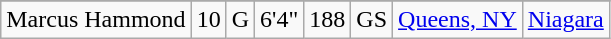<table class="wikitable sortable" border="1" style="text-align:center;">
<tr align=center>
</tr>
<tr>
<td>Marcus Hammond</td>
<td>10</td>
<td>G</td>
<td>6'4"</td>
<td>188</td>
<td>GS</td>
<td><a href='#'>Queens, NY</a></td>
<td><a href='#'>Niagara</a></td>
</tr>
</table>
